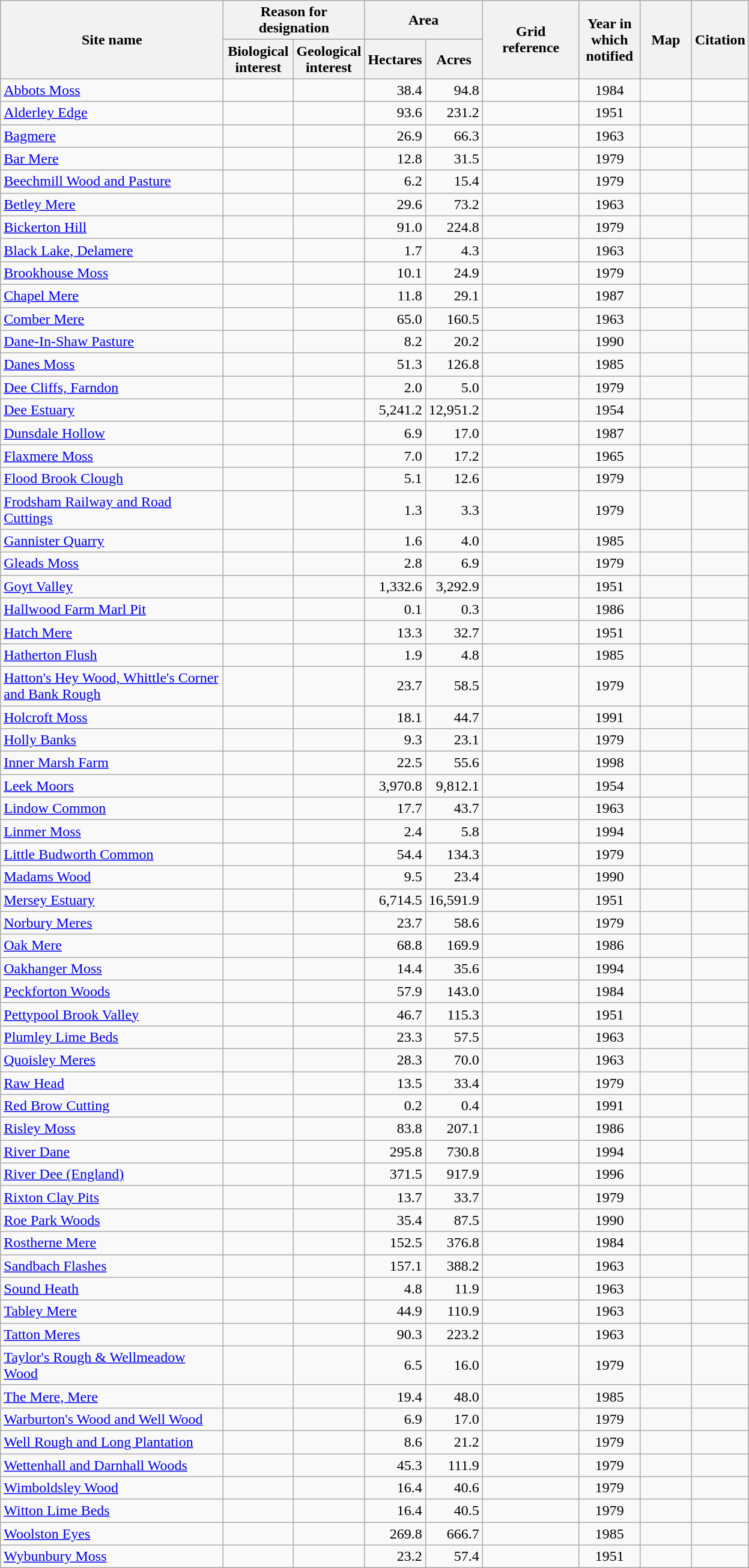<table class="wikitable">
<tr>
<th width="240" rowspan="2">Site name</th>
<th width="140" colspan="2">Reason for designation</th>
<th width="100" colspan="2">Area</th>
<th width="100" rowspan="2">Grid reference</th>
<th width="60" rowspan="2">Year in which notified</th>
<th width="50" rowspan="2">Map</th>
<th width="50" rowspan="2">Citation</th>
</tr>
<tr>
<th width="70">Biological interest</th>
<th width="70">Geological interest</th>
<th width="50">Hectares</th>
<th width="50">Acres</th>
</tr>
<tr>
<td><a href='#'>Abbots Moss</a></td>
<td align="center"></td>
<td></td>
<td align="right">38.4</td>
<td align="right">94.8</td>
<td align="center"></td>
<td align="center">1984</td>
<td align="center"></td>
<td align="center"></td>
</tr>
<tr>
<td><a href='#'>Alderley Edge</a></td>
<td></td>
<td align="center"></td>
<td align="right">93.6</td>
<td align="right">231.2</td>
<td align="center"></td>
<td align="center">1951</td>
<td align="center"></td>
<td align="center"></td>
</tr>
<tr>
<td><a href='#'>Bagmere</a></td>
<td align="center"></td>
<td></td>
<td align="right">26.9</td>
<td align="right">66.3</td>
<td align="center"></td>
<td align="center">1963</td>
<td align="center"></td>
<td align="center"></td>
</tr>
<tr>
<td><a href='#'>Bar Mere</a></td>
<td align="center"></td>
<td></td>
<td align="right">12.8</td>
<td align="right">31.5</td>
<td align="center"></td>
<td align="center">1979</td>
<td align="center"></td>
<td align="center"></td>
</tr>
<tr>
<td><a href='#'>Beechmill Wood and Pasture</a></td>
<td align="center"></td>
<td></td>
<td align="right">6.2</td>
<td align="right">15.4</td>
<td align="center"></td>
<td align="center">1979</td>
<td align="center"></td>
<td align="center"></td>
</tr>
<tr>
<td><a href='#'>Betley Mere</a></td>
<td align="center"></td>
<td></td>
<td align="right">29.6</td>
<td align="right">73.2</td>
<td align="center"></td>
<td align="center">1963</td>
<td align="center"></td>
<td align="center"></td>
</tr>
<tr>
<td><a href='#'>Bickerton Hill</a></td>
<td align="center"></td>
<td></td>
<td align="right">91.0</td>
<td align="right">224.8</td>
<td align="center"></td>
<td align="center">1979</td>
<td align="center"></td>
<td align="center"></td>
</tr>
<tr>
<td><a href='#'>Black Lake, Delamere</a></td>
<td align="center"></td>
<td></td>
<td align="right">1.7</td>
<td align="right">4.3</td>
<td align="center"></td>
<td align="center">1963</td>
<td align="center"></td>
<td align="center"></td>
</tr>
<tr>
<td><a href='#'>Brookhouse Moss</a></td>
<td align="center"></td>
<td></td>
<td align="right">10.1</td>
<td align="right">24.9</td>
<td align="center"></td>
<td align="center">1979</td>
<td align="center"></td>
<td align="center"></td>
</tr>
<tr>
<td><a href='#'>Chapel Mere</a></td>
<td align="center"></td>
<td></td>
<td align="right">11.8</td>
<td align="right">29.1</td>
<td align="center"></td>
<td align="center">1987</td>
<td align="center"></td>
<td align="center"></td>
</tr>
<tr>
<td><a href='#'>Comber Mere</a></td>
<td align="center"></td>
<td></td>
<td align="right">65.0</td>
<td align="right">160.5</td>
<td align="center"></td>
<td align="center">1963</td>
<td align="center"></td>
<td align="center"></td>
</tr>
<tr>
<td><a href='#'>Dane-In-Shaw Pasture</a></td>
<td align="center"></td>
<td></td>
<td align="right">8.2</td>
<td align="right">20.2</td>
<td align="center"></td>
<td align="center">1990</td>
<td align="center"></td>
<td align="center"></td>
</tr>
<tr>
<td><a href='#'>Danes Moss</a></td>
<td align="center"></td>
<td></td>
<td align="right">51.3</td>
<td align="right">126.8</td>
<td align="center"></td>
<td align="center">1985</td>
<td align="center"></td>
<td align="center"></td>
</tr>
<tr>
<td><a href='#'>Dee Cliffs, Farndon</a></td>
<td></td>
<td align="center"></td>
<td align="right">2.0</td>
<td align="right">5.0</td>
<td align="center"></td>
<td align="center">1979</td>
<td align="center"></td>
<td align="center"></td>
</tr>
<tr>
<td><a href='#'>Dee Estuary</a></td>
<td align="center"></td>
<td></td>
<td align="right">5,241.2</td>
<td align="right">12,951.2</td>
<td align="center"></td>
<td align="center">1954</td>
<td align="center"></td>
<td align="center"></td>
</tr>
<tr>
<td><a href='#'>Dunsdale Hollow</a></td>
<td align="center"></td>
<td></td>
<td align="right">6.9</td>
<td align="right">17.0</td>
<td align="center"></td>
<td align="center">1987</td>
<td align="center"></td>
<td align="center"></td>
</tr>
<tr>
<td><a href='#'>Flaxmere Moss</a></td>
<td align="center"></td>
<td></td>
<td align="right">7.0</td>
<td align="right">17.2</td>
<td align="center"></td>
<td align="center">1965</td>
<td align="center"></td>
<td align="center"></td>
</tr>
<tr>
<td><a href='#'>Flood Brook Clough</a></td>
<td align="center"></td>
<td></td>
<td align="right">5.1</td>
<td align="right">12.6</td>
<td align="center"></td>
<td align="center">1979</td>
<td align="center"></td>
<td align="center"></td>
</tr>
<tr>
<td><a href='#'>Frodsham Railway and Road Cuttings</a></td>
<td></td>
<td align="center"></td>
<td align="right">1.3</td>
<td align="right">3.3</td>
<td align="center"></td>
<td align="center">1979</td>
<td align="center"></td>
<td align="center"></td>
</tr>
<tr>
<td><a href='#'>Gannister Quarry</a></td>
<td></td>
<td align="center"></td>
<td align="right">1.6</td>
<td align="right">4.0</td>
<td align="center"></td>
<td align="center">1985</td>
<td align="center"></td>
<td align="center"></td>
</tr>
<tr>
<td><a href='#'>Gleads Moss</a></td>
<td align="center"></td>
<td></td>
<td align="right">2.8</td>
<td align="right">6.9</td>
<td align="center"></td>
<td align="center">1979</td>
<td align="center"></td>
<td align="center"></td>
</tr>
<tr>
<td><a href='#'>Goyt Valley</a></td>
<td align="center"></td>
<td></td>
<td align="right">1,332.6</td>
<td align="right">3,292.9</td>
<td align="center"></td>
<td align="center">1951</td>
<td align="center"></td>
<td align="center"></td>
</tr>
<tr>
<td><a href='#'>Hallwood Farm Marl Pit</a></td>
<td align="center"></td>
<td></td>
<td align="right">0.1</td>
<td align="right">0.3</td>
<td align="center"></td>
<td align="center">1986</td>
<td align="center"></td>
<td align="center"></td>
</tr>
<tr>
<td><a href='#'>Hatch Mere</a></td>
<td align="center"></td>
<td></td>
<td align="right">13.3</td>
<td align="right">32.7</td>
<td align="center"></td>
<td align="center">1951</td>
<td align="center"></td>
<td align="center"></td>
</tr>
<tr>
<td><a href='#'>Hatherton Flush</a></td>
<td align="center"></td>
<td></td>
<td align="right">1.9</td>
<td align="right">4.8</td>
<td align="center"></td>
<td align="center">1985</td>
<td align="center"></td>
<td align="center"></td>
</tr>
<tr>
<td><a href='#'>Hatton's Hey Wood, Whittle's Corner and Bank Rough</a></td>
<td align="center"></td>
<td></td>
<td align="right">23.7</td>
<td align="right">58.5</td>
<td align="center"></td>
<td align="center">1979</td>
<td align="center"></td>
<td align="center"></td>
</tr>
<tr>
<td><a href='#'>Holcroft Moss</a></td>
<td align="center"></td>
<td></td>
<td align="right">18.1</td>
<td align="right">44.7</td>
<td align="center"></td>
<td align="center">1991</td>
<td align="center"></td>
<td align="center"></td>
</tr>
<tr>
<td><a href='#'>Holly Banks</a></td>
<td align="center"></td>
<td></td>
<td align="right">9.3</td>
<td align="right">23.1</td>
<td align="center"></td>
<td align="center">1979</td>
<td align="center"></td>
<td align="center"></td>
</tr>
<tr>
<td><a href='#'>Inner Marsh Farm</a></td>
<td align="center"></td>
<td></td>
<td align="right">22.5</td>
<td align="right">55.6</td>
<td align="center"></td>
<td align="center">1998</td>
<td align="center"></td>
<td align="center"></td>
</tr>
<tr>
<td><a href='#'>Leek Moors</a></td>
<td align="center"></td>
<td align="center"></td>
<td align="right">3,970.8</td>
<td align="right">9,812.1</td>
<td align="center"></td>
<td align="center">1954</td>
<td align="center"></td>
<td align="center"></td>
</tr>
<tr>
<td><a href='#'>Lindow Common</a></td>
<td align="center"></td>
<td></td>
<td align="right">17.7</td>
<td align="right">43.7</td>
<td align="center"></td>
<td align="center">1963</td>
<td align="center"></td>
<td align="center"></td>
</tr>
<tr>
<td><a href='#'>Linmer Moss</a></td>
<td align="center"></td>
<td></td>
<td align="right">2.4</td>
<td align="right">5.8</td>
<td align="center"></td>
<td align="center">1994</td>
<td align="center"></td>
<td align="center"></td>
</tr>
<tr>
<td><a href='#'>Little Budworth Common</a></td>
<td align="center"></td>
<td></td>
<td align="right">54.4</td>
<td align="right">134.3</td>
<td align="center"></td>
<td align="center">1979</td>
<td align="center"></td>
<td align="center"></td>
</tr>
<tr>
<td><a href='#'>Madams Wood</a></td>
<td align="center"></td>
<td></td>
<td align="right">9.5</td>
<td align="right">23.4</td>
<td align="center"></td>
<td align="center">1990</td>
<td align="center"></td>
<td align="center"></td>
</tr>
<tr>
<td><a href='#'>Mersey Estuary</a></td>
<td align="center"></td>
<td></td>
<td align="right">6,714.5</td>
<td align="right">16,591.9</td>
<td align="center"></td>
<td align="center">1951</td>
<td align="center"></td>
<td align="center"></td>
</tr>
<tr>
<td><a href='#'>Norbury Meres</a></td>
<td align="center"></td>
<td></td>
<td align="right">23.7</td>
<td align="right">58.6</td>
<td align="center"></td>
<td align="center">1979</td>
<td align="center"></td>
<td align="center"></td>
</tr>
<tr>
<td><a href='#'>Oak Mere</a></td>
<td align="center"></td>
<td></td>
<td align="right">68.8</td>
<td align="right">169.9</td>
<td align="center"></td>
<td align="center">1986</td>
<td align="center"></td>
<td align="center"></td>
</tr>
<tr>
<td><a href='#'>Oakhanger Moss</a></td>
<td align="center"></td>
<td></td>
<td align="right">14.4</td>
<td align="right">35.6</td>
<td align="center"></td>
<td align="center">1994</td>
<td align="center"></td>
<td align="center"></td>
</tr>
<tr>
<td><a href='#'>Peckforton Woods</a></td>
<td align="center"></td>
<td></td>
<td align="right">57.9</td>
<td align="right">143.0</td>
<td align="center"></td>
<td align="center">1984</td>
<td align="center"></td>
<td align="center"></td>
</tr>
<tr>
<td><a href='#'>Pettypool Brook Valley</a></td>
<td align="center"></td>
<td></td>
<td align="right">46.7</td>
<td align="right">115.3</td>
<td align="center"></td>
<td align="center">1951</td>
<td align="center"></td>
<td align="center"></td>
</tr>
<tr>
<td><a href='#'>Plumley Lime Beds</a></td>
<td align="center"></td>
<td></td>
<td align="right">23.3</td>
<td align="right">57.5</td>
<td align="center"></td>
<td align="center">1963</td>
<td align="center"></td>
<td align="center"></td>
</tr>
<tr>
<td><a href='#'>Quoisley Meres</a></td>
<td align="center"></td>
<td></td>
<td align="right">28.3</td>
<td align="right">70.0</td>
<td align="center"></td>
<td align="center">1963</td>
<td align="center"></td>
<td align="center"></td>
</tr>
<tr>
<td><a href='#'>Raw Head</a></td>
<td></td>
<td align="center"></td>
<td align="right">13.5</td>
<td align="right">33.4</td>
<td align="center"></td>
<td align="center">1979</td>
<td align="center"></td>
<td align="center"></td>
</tr>
<tr>
<td><a href='#'>Red Brow Cutting</a></td>
<td></td>
<td align="center"></td>
<td align="right">0.2</td>
<td align="right">0.4</td>
<td align="center"></td>
<td align="center">1991</td>
<td align="center"></td>
<td align="center"></td>
</tr>
<tr>
<td><a href='#'>Risley Moss</a></td>
<td align="center"></td>
<td></td>
<td align="right">83.8</td>
<td align="right">207.1</td>
<td align="center"></td>
<td align="center">1986</td>
<td align="center"></td>
<td align="center"></td>
</tr>
<tr>
<td><a href='#'>River Dane</a></td>
<td></td>
<td align="center"></td>
<td align="right">295.8</td>
<td align="right">730.8</td>
<td align="center"></td>
<td align="center">1994</td>
<td align="center"></td>
<td align="center"></td>
</tr>
<tr>
<td><a href='#'>River Dee (England)</a></td>
<td align="center"></td>
<td align="center"></td>
<td align="right">371.5</td>
<td align="right">917.9</td>
<td align="center"></td>
<td align="center">1996</td>
<td align="center"></td>
<td align="center"></td>
</tr>
<tr>
<td><a href='#'>Rixton Clay Pits</a></td>
<td align="center"></td>
<td></td>
<td align="right">13.7</td>
<td align="right">33.7</td>
<td align="center"></td>
<td align="center">1979</td>
<td align="center"></td>
<td align="center"></td>
</tr>
<tr>
<td><a href='#'>Roe Park Woods</a></td>
<td align="center"></td>
<td></td>
<td align="right">35.4</td>
<td align="right">87.5</td>
<td align="center"></td>
<td align="center">1990</td>
<td align="center"></td>
<td align="center"></td>
</tr>
<tr>
<td><a href='#'>Rostherne Mere</a></td>
<td align="center"></td>
<td align="center"></td>
<td align="right">152.5</td>
<td align="right">376.8</td>
<td align="center"></td>
<td align="center">1984</td>
<td align="center"></td>
<td align="center"></td>
</tr>
<tr>
<td><a href='#'>Sandbach Flashes</a></td>
<td align="center"></td>
<td align="center"></td>
<td align="right">157.1</td>
<td align="right">388.2</td>
<td align="center"></td>
<td align="center">1963</td>
<td align="center"></td>
<td align="center"></td>
</tr>
<tr>
<td><a href='#'>Sound Heath</a></td>
<td align="center"></td>
<td></td>
<td align="right">4.8</td>
<td align="right">11.9</td>
<td align="center"></td>
<td align="center">1963</td>
<td align="center"></td>
<td align="center"></td>
</tr>
<tr>
<td><a href='#'>Tabley Mere</a></td>
<td align="center"></td>
<td></td>
<td align="right">44.9</td>
<td align="right">110.9</td>
<td align="center"></td>
<td align="center">1963</td>
<td align="center"></td>
<td align="center"></td>
</tr>
<tr>
<td><a href='#'>Tatton Meres</a></td>
<td align="center"></td>
<td></td>
<td align="right">90.3</td>
<td align="right">223.2</td>
<td align="center"></td>
<td align="center">1963</td>
<td align="center"></td>
<td align="center"></td>
</tr>
<tr>
<td><a href='#'>Taylor's Rough & Wellmeadow Wood</a></td>
<td align="center"></td>
<td></td>
<td align="right">6.5</td>
<td align="right">16.0</td>
<td align="center"></td>
<td align="center">1979</td>
<td align="center"></td>
<td align="center"></td>
</tr>
<tr>
<td><a href='#'>The Mere, Mere</a></td>
<td align="center"></td>
<td></td>
<td align="right">19.4</td>
<td align="right">48.0</td>
<td align="center"></td>
<td align="center">1985</td>
<td align="center"></td>
<td align="center"></td>
</tr>
<tr>
<td><a href='#'>Warburton's Wood and Well Wood</a></td>
<td align="center"></td>
<td></td>
<td align="right">6.9</td>
<td align="right">17.0</td>
<td align="center"></td>
<td align="center">1979</td>
<td align="center"></td>
<td align="center"></td>
</tr>
<tr>
<td><a href='#'>Well Rough and Long Plantation</a></td>
<td align="center"></td>
<td></td>
<td align="right">8.6</td>
<td align="right">21.2</td>
<td align="center"></td>
<td align="center">1979</td>
<td align="center"></td>
<td align="center"></td>
</tr>
<tr>
<td><a href='#'>Wettenhall and Darnhall Woods</a></td>
<td align="center"></td>
<td></td>
<td align="right">45.3</td>
<td align="right">111.9</td>
<td align="center"></td>
<td align="center">1979</td>
<td align="center"></td>
<td align="center"></td>
</tr>
<tr>
<td><a href='#'>Wimboldsley Wood</a></td>
<td align="center"></td>
<td></td>
<td align="right">16.4</td>
<td align="right">40.6</td>
<td align="center"></td>
<td align="center">1979</td>
<td align="center"></td>
<td align="center"></td>
</tr>
<tr>
<td><a href='#'>Witton Lime Beds</a></td>
<td align="center"></td>
<td></td>
<td align="right">16.4</td>
<td align="right">40.5</td>
<td align="center"></td>
<td align="center">1979</td>
<td align="center"></td>
<td align="center"></td>
</tr>
<tr>
<td><a href='#'>Woolston Eyes</a></td>
<td align="center"></td>
<td></td>
<td align="right">269.8</td>
<td align="right">666.7</td>
<td align="center"></td>
<td align="center">1985</td>
<td align="center"></td>
<td align="center"></td>
</tr>
<tr>
<td><a href='#'>Wybunbury Moss</a></td>
<td align="center"></td>
<td align="center"></td>
<td align="right">23.2</td>
<td align="right">57.4</td>
<td align="center"></td>
<td align="center">1951</td>
<td align="center"></td>
<td align="center"></td>
</tr>
</table>
